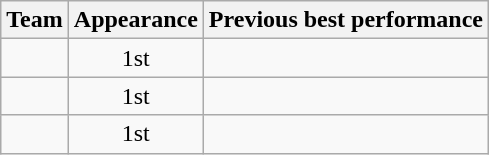<table class="wikitable sortable">
<tr>
<th>Team</th>
<th data-sort-type="number">Appearance</th>
<th>Previous best performance</th>
</tr>
<tr>
<td></td>
<td style="text-align:center">1st</td>
<td></td>
</tr>
<tr>
<td></td>
<td style="text-align:center">1st</td>
<td></td>
</tr>
<tr>
<td></td>
<td style="text-align:center">1st</td>
<td></td>
</tr>
</table>
